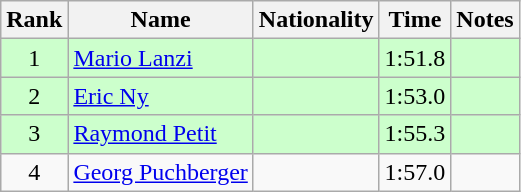<table class="wikitable sortable" style="text-align:center">
<tr>
<th>Rank</th>
<th>Name</th>
<th>Nationality</th>
<th>Time</th>
<th>Notes</th>
</tr>
<tr bgcolor=ccffcc>
<td>1</td>
<td align=left><a href='#'>Mario Lanzi</a></td>
<td align=left></td>
<td>1:51.8</td>
<td></td>
</tr>
<tr bgcolor=ccffcc>
<td>2</td>
<td align=left><a href='#'>Eric Ny</a></td>
<td align=left></td>
<td>1:53.0</td>
<td></td>
</tr>
<tr bgcolor=ccffcc>
<td>3</td>
<td align=left><a href='#'>Raymond Petit</a></td>
<td align=left></td>
<td>1:55.3</td>
<td></td>
</tr>
<tr>
<td>4</td>
<td align=left><a href='#'>Georg Puchberger</a></td>
<td align=left></td>
<td>1:57.0</td>
<td></td>
</tr>
</table>
